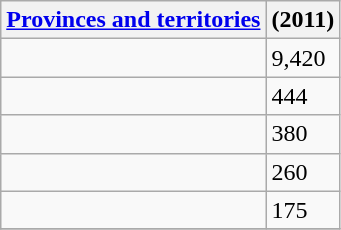<table class="wikitable sortable">
<tr>
<th><a href='#'>Provinces and territories</a></th>
<th>(2011) </th>
</tr>
<tr>
<td></td>
<td>9,420</td>
</tr>
<tr>
<td></td>
<td>444</td>
</tr>
<tr>
<td></td>
<td>380</td>
</tr>
<tr>
<td></td>
<td>260</td>
</tr>
<tr>
<td></td>
<td>175</td>
</tr>
<tr>
</tr>
</table>
